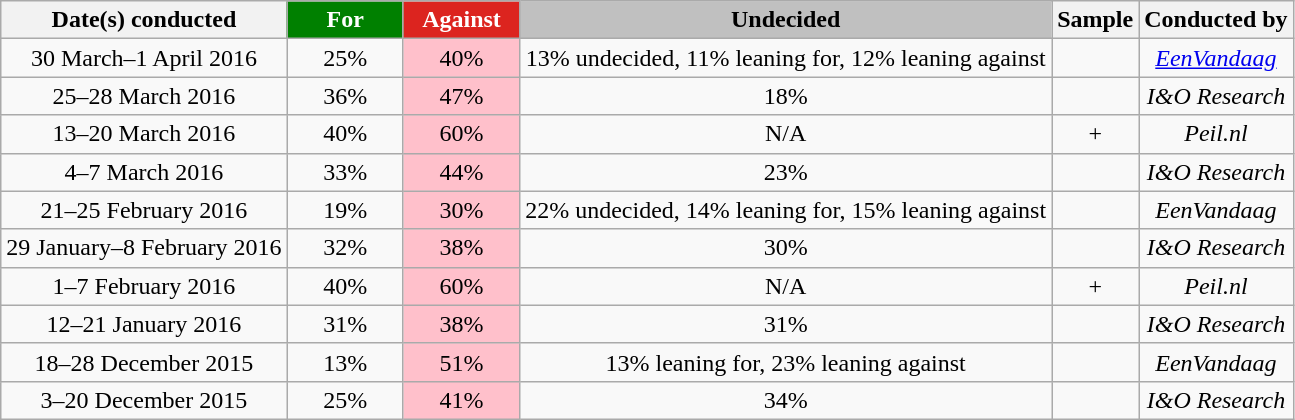<table class="wikitable sortable" style="text-align: center">
<tr>
<th>Date(s) conducted</th>
<th style="background:green; color:white; width:9%;">For</th>
<th style="background:#dc241f; color:white; width:9%;">Against</th>
<th style="background:silver;">Undecided</th>
<th>Sample</th>
<th>Conducted by</th>
</tr>
<tr>
<td data-sort-value="2016-04-01">30 March–1 April 2016</td>
<td>25%</td>
<td style="background:pink;">40%</td>
<td date-sort-value="51">13% undecided, 11% leaning for, 12% leaning against</td>
<td></td>
<td><em><a href='#'>EenVandaag</a></em></td>
</tr>
<tr>
<td data-sort-value="2016-03-28">25–28 March 2016</td>
<td>36%</td>
<td style="background:pink;">47%</td>
<td>18%</td>
<td></td>
<td><em>I&O Research</em></td>
</tr>
<tr>
<td data-sort-value="2016-03-20">13–20 March 2016</td>
<td>40%</td>
<td style="background:pink;">60%</td>
<td data-sort-value="0">N/A</td>
<td>+</td>
<td><em>Peil.nl</em></td>
</tr>
<tr>
<td data-sort-value="2016-03-07">4–7 March 2016</td>
<td>33%</td>
<td style="background:pink;">44%</td>
<td>23%</td>
<td></td>
<td><em>I&O Research</em></td>
</tr>
<tr>
<td data-sort-value="2016-02-25">21–25 February 2016</td>
<td>19%</td>
<td style="background:pink;">30%</td>
<td date-sort-value="51">22% undecided, 14% leaning for, 15% leaning against</td>
<td></td>
<td><em>EenVandaag</em></td>
</tr>
<tr>
<td data-sort-value="2016-02-08">29 January–8 February 2016</td>
<td>32%</td>
<td style="background:pink;">38%</td>
<td>30%</td>
<td></td>
<td><em>I&O Research</em></td>
</tr>
<tr>
<td data-sort-value="2016-02-07">1–7 February 2016</td>
<td>40%</td>
<td style="background:pink;">60%</td>
<td data-sort-value="0">N/A</td>
<td>+</td>
<td><em>Peil.nl</em></td>
</tr>
<tr>
<td data-sort-value="2016-01-21">12–21 January 2016</td>
<td>31%</td>
<td style="background:pink;">38%</td>
<td>31%</td>
<td></td>
<td><em>I&O Research</em></td>
</tr>
<tr>
<td data-sort-value="2015-12-28">18–28 December 2015</td>
<td>13%</td>
<td style="background:pink;">51%</td>
<td date-sort-value="36">13% leaning for, 23% leaning against</td>
<td></td>
<td><em>EenVandaag</em></td>
</tr>
<tr>
<td data-sort-value="2015-12-20">3–20 December 2015</td>
<td>25%</td>
<td style="background:pink;">41%</td>
<td>34%</td>
<td></td>
<td><em>I&O Research</em></td>
</tr>
</table>
